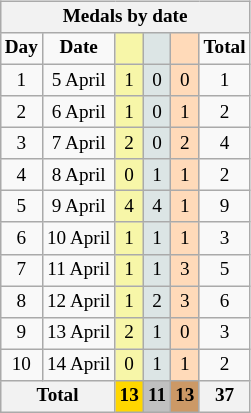<table class="wikitable" style="font-size:80%; float:right; text-align:center">
<tr>
<th colspan=6>Medals by date</th>
</tr>
<tr align=center>
<td><strong>Day</strong></td>
<td><strong>Date</strong></td>
<td bgcolor=#f7f6a8></td>
<td bgcolor=#dce5e5></td>
<td bgcolor=#ffdab9></td>
<td><strong>Total</strong></td>
</tr>
<tr align=centre>
<td>1</td>
<td>5 April</td>
<td bgcolor=#f7f6a8>1</td>
<td bgcolor=#dce5e5>0</td>
<td bgcolor=#ffdab9>0</td>
<td>1</td>
</tr>
<tr align=center>
<td>2</td>
<td>6 April</td>
<td bgcolor=#f7f6a8>1</td>
<td bgcolor=#dce5e5>0</td>
<td bgcolor=#ffdab9>1</td>
<td>2</td>
</tr>
<tr align=center>
<td>3</td>
<td>7 April</td>
<td bgcolor=#f7f6a8>2</td>
<td bgcolor=#dce5e5>0</td>
<td bgcolor=#ffdab9>2</td>
<td>4</td>
</tr>
<tr align=center>
<td>4</td>
<td>8 April</td>
<td bgcolor=#f7f6a8>0</td>
<td bgcolor=#dce5e5>1</td>
<td bgcolor=#ffdab9>1</td>
<td>2</td>
</tr>
<tr align=center>
<td>5</td>
<td>9 April</td>
<td bgcolor=#f7f6a8>4</td>
<td bgcolor=#dce5e5>4</td>
<td bgcolor=#ffdab9>1</td>
<td>9</td>
</tr>
<tr align=center>
<td>6</td>
<td>10 April</td>
<td bgcolor=#f7f6a8>1</td>
<td bgcolor=#dce5e5>1</td>
<td bgcolor=#ffdab9>1</td>
<td>3</td>
</tr>
<tr align=center>
<td>7</td>
<td>11 April</td>
<td bgcolor=#f7f6a8>1</td>
<td bgcolor=#dce5e5>1</td>
<td bgcolor=#ffdab9>3</td>
<td>5</td>
</tr>
<tr align=center>
<td>8</td>
<td>12 April</td>
<td bgcolor=#f7f6a8>1</td>
<td bgcolor=#dce5e5>2</td>
<td bgcolor=#ffdab9>3</td>
<td>6</td>
</tr>
<tr align=center>
<td>9</td>
<td>13 April</td>
<td bgcolor=#f7f6a8>2</td>
<td bgcolor=#dce5e5>1</td>
<td bgcolor=#ffdab9>0</td>
<td>3</td>
</tr>
<tr align=center>
<td>10</td>
<td>14 April</td>
<td bgcolor=#f7f6a8>0</td>
<td bgcolor=#dce5e5>1</td>
<td bgcolor=#ffdab9>1</td>
<td>2</td>
</tr>
<tr align=center>
<th colspan=2!bgcolor=#efefef>Total</th>
<th style="background:gold;">13</th>
<th style="background:silver;">11</th>
<th style="background:#c96;">13</th>
<th>37</th>
</tr>
</table>
